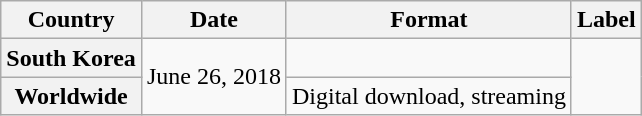<table class="wikitable plainrowheaders">
<tr>
<th>Country</th>
<th>Date</th>
<th>Format</th>
<th>Label</th>
</tr>
<tr>
<th scope="row">South Korea</th>
<td rowspan="2">June 26, 2018</td>
<td></td>
<td rowspan="2"></td>
</tr>
<tr>
<th scope="row">Worldwide</th>
<td>Digital download, streaming</td>
</tr>
</table>
